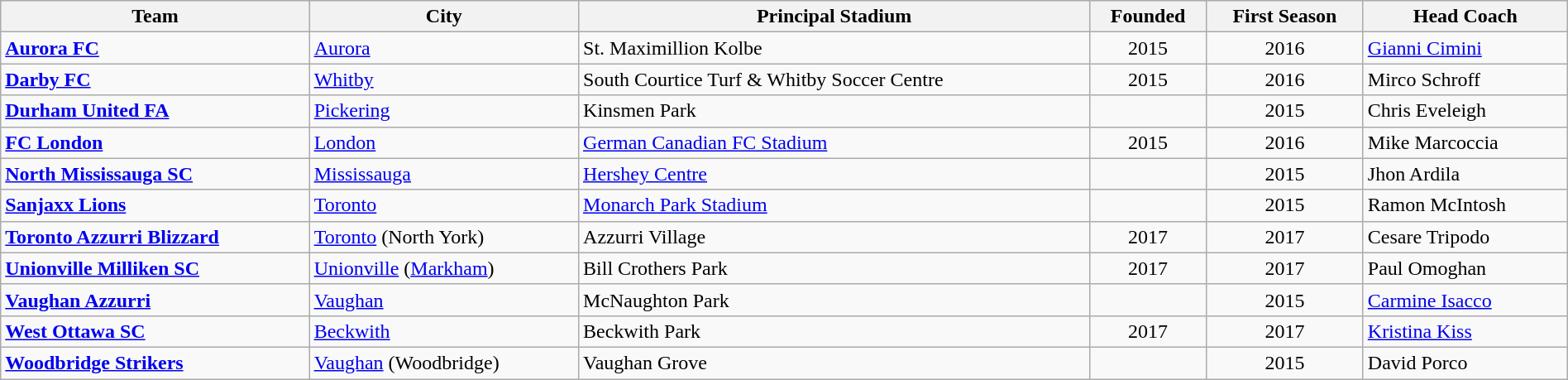<table class="wikitable" style="text-align:left; width:100%">
<tr>
<th style="background:">Team</th>
<th style="background:">City</th>
<th style="background:">Principal Stadium</th>
<th style="background:">Founded</th>
<th style="background:">First Season</th>
<th style="background:">Head Coach</th>
</tr>
<tr>
<td><strong><a href='#'>Aurora FC</a></strong></td>
<td><a href='#'>Aurora</a></td>
<td>St. Maximillion Kolbe</td>
<td align=center>2015</td>
<td align=center>2016</td>
<td><a href='#'>Gianni Cimini</a></td>
</tr>
<tr>
<td><strong><a href='#'>Darby FC</a></strong></td>
<td><a href='#'>Whitby</a></td>
<td>South Courtice Turf & Whitby Soccer Centre</td>
<td align=center>2015</td>
<td align=center>2016</td>
<td>Mirco Schroff</td>
</tr>
<tr>
<td><strong><a href='#'>Durham United FA</a></strong></td>
<td><a href='#'>Pickering</a></td>
<td>Kinsmen Park</td>
<td align=center></td>
<td align=center>2015</td>
<td>Chris Eveleigh</td>
</tr>
<tr>
<td><strong><a href='#'>FC London</a></strong></td>
<td><a href='#'>London</a></td>
<td><a href='#'>German Canadian FC Stadium</a></td>
<td align=center>2015</td>
<td align=center>2016</td>
<td>Mike Marcoccia</td>
</tr>
<tr>
<td><strong><a href='#'>North Mississauga SC</a></strong></td>
<td><a href='#'>Mississauga</a></td>
<td><a href='#'>Hershey Centre</a></td>
<td align=center></td>
<td align=center>2015</td>
<td>Jhon Ardila</td>
</tr>
<tr>
<td><strong><a href='#'>Sanjaxx Lions</a></strong></td>
<td><a href='#'>Toronto</a></td>
<td><a href='#'>Monarch Park Stadium</a></td>
<td align=center></td>
<td align=center>2015</td>
<td>Ramon McIntosh</td>
</tr>
<tr>
<td><strong><a href='#'>Toronto Azzurri Blizzard</a></strong></td>
<td><a href='#'>Toronto</a> (North York)</td>
<td>Azzurri Village</td>
<td align=center>2017</td>
<td align=center>2017</td>
<td>Cesare Tripodo</td>
</tr>
<tr>
<td><strong><a href='#'>Unionville Milliken SC</a></strong></td>
<td><a href='#'>Unionville</a> (<a href='#'>Markham</a>)</td>
<td>Bill Crothers Park</td>
<td align=center>2017</td>
<td align=center>2017</td>
<td>Paul Omoghan</td>
</tr>
<tr>
<td><strong><a href='#'>Vaughan Azzurri</a></strong></td>
<td><a href='#'>Vaughan</a></td>
<td>McNaughton Park</td>
<td align=center></td>
<td align=center>2015</td>
<td><a href='#'>Carmine Isacco</a></td>
</tr>
<tr>
<td><strong><a href='#'>West Ottawa SC</a></strong></td>
<td><a href='#'>Beckwith</a></td>
<td>Beckwith Park</td>
<td align=center>2017</td>
<td align=center>2017</td>
<td><a href='#'>Kristina Kiss</a></td>
</tr>
<tr>
<td><strong><a href='#'>Woodbridge Strikers</a></strong></td>
<td><a href='#'>Vaughan</a> (Woodbridge)</td>
<td>Vaughan Grove</td>
<td align=center></td>
<td align=center>2015</td>
<td>David Porco</td>
</tr>
</table>
